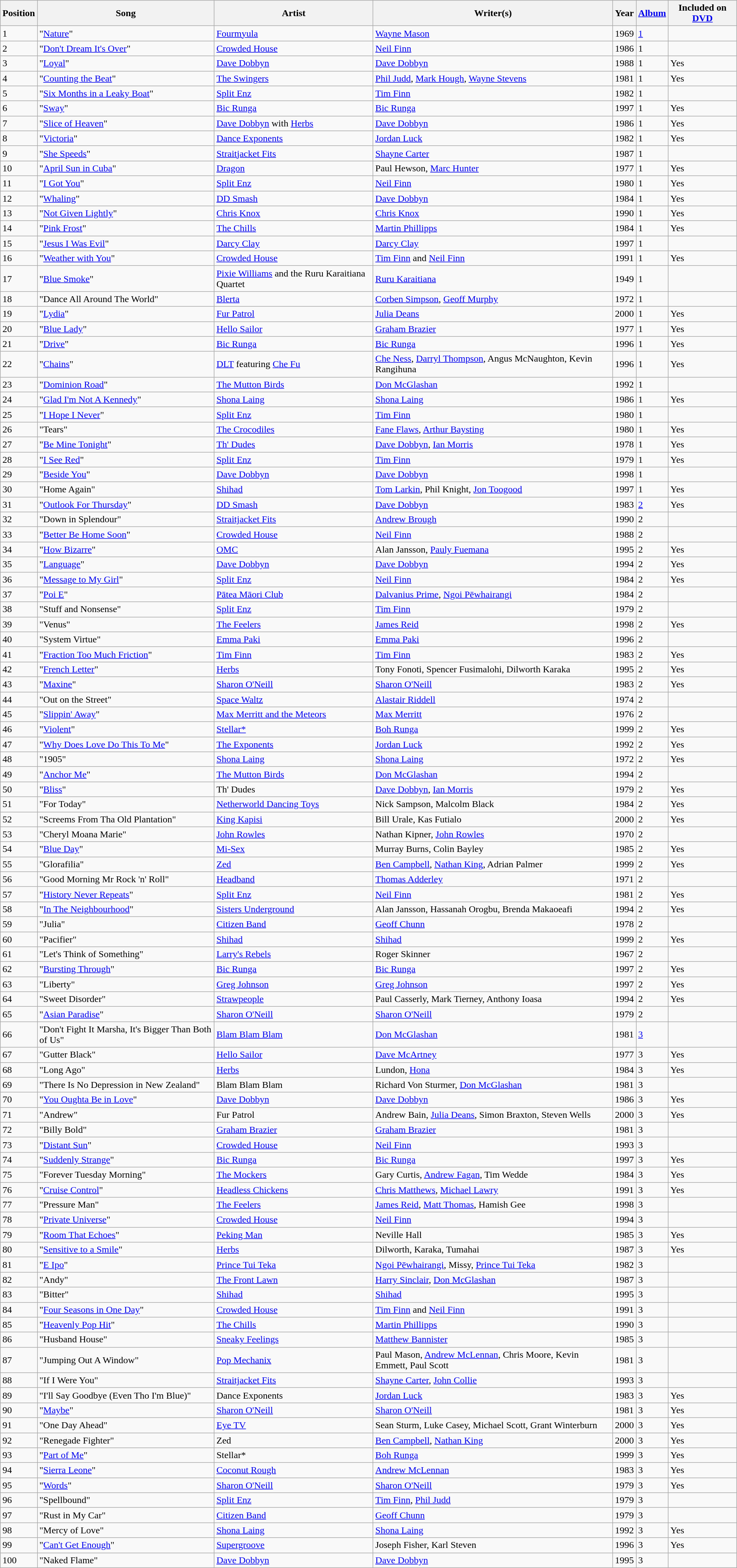<table class="wikitable sortable">
<tr>
<th>Position</th>
<th>Song</th>
<th>Artist</th>
<th>Writer(s)</th>
<th>Year</th>
<th><a href='#'>Album</a></th>
<th>Included on <a href='#'>DVD</a></th>
</tr>
<tr>
<td><span>1</span></td>
<td>"<a href='#'>Nature</a>"</td>
<td><a href='#'>Fourmyula</a></td>
<td><a href='#'>Wayne Mason</a></td>
<td>1969</td>
<td><a href='#'>1</a></td>
<td></td>
</tr>
<tr>
<td><span>2</span></td>
<td>"<a href='#'>Don't Dream It's Over</a>"</td>
<td><a href='#'>Crowded House</a></td>
<td><a href='#'>Neil Finn</a></td>
<td>1986</td>
<td>1</td>
<td></td>
</tr>
<tr>
<td><span>3</span></td>
<td>"<a href='#'>Loyal</a>"</td>
<td><a href='#'>Dave Dobbyn</a></td>
<td><a href='#'>Dave Dobbyn</a></td>
<td>1988</td>
<td>1</td>
<td>Yes</td>
</tr>
<tr>
<td><span>4</span></td>
<td>"<a href='#'>Counting the Beat</a>"</td>
<td><a href='#'>The Swingers</a></td>
<td><a href='#'>Phil Judd</a>, <a href='#'>Mark Hough</a>, <a href='#'>Wayne Stevens</a></td>
<td>1981</td>
<td>1</td>
<td>Yes</td>
</tr>
<tr>
<td><span>5</span></td>
<td>"<a href='#'>Six Months in a Leaky Boat</a>"</td>
<td><a href='#'>Split Enz</a></td>
<td><a href='#'>Tim Finn</a></td>
<td>1982</td>
<td>1</td>
<td></td>
</tr>
<tr>
<td><span>6</span></td>
<td>"<a href='#'>Sway</a>"</td>
<td><a href='#'>Bic Runga</a></td>
<td><a href='#'>Bic Runga</a></td>
<td>1997</td>
<td>1</td>
<td>Yes</td>
</tr>
<tr>
<td><span>7</span></td>
<td>"<a href='#'>Slice of Heaven</a>"</td>
<td><a href='#'>Dave Dobbyn</a> with <a href='#'>Herbs</a></td>
<td><a href='#'>Dave Dobbyn</a></td>
<td>1986</td>
<td>1</td>
<td>Yes</td>
</tr>
<tr>
<td><span>8</span></td>
<td>"<a href='#'>Victoria</a>"</td>
<td><a href='#'>Dance Exponents</a></td>
<td><a href='#'>Jordan Luck</a></td>
<td>1982</td>
<td>1</td>
<td>Yes</td>
</tr>
<tr>
<td><span>9</span></td>
<td>"<a href='#'>She Speeds</a>"</td>
<td><a href='#'>Straitjacket Fits</a></td>
<td><a href='#'>Shayne Carter</a></td>
<td>1987</td>
<td>1</td>
<td></td>
</tr>
<tr>
<td><span>10</span></td>
<td>"<a href='#'>April Sun in Cuba</a>"</td>
<td><a href='#'>Dragon</a></td>
<td>Paul Hewson, <a href='#'>Marc Hunter</a></td>
<td>1977</td>
<td>1</td>
<td>Yes</td>
</tr>
<tr>
<td><span>11</span></td>
<td>"<a href='#'>I Got You</a>"</td>
<td><a href='#'>Split Enz</a></td>
<td><a href='#'>Neil Finn</a></td>
<td>1980</td>
<td>1</td>
<td>Yes</td>
</tr>
<tr>
<td><span>12</span></td>
<td>"<a href='#'>Whaling</a>"</td>
<td><a href='#'>DD Smash</a></td>
<td><a href='#'>Dave Dobbyn</a></td>
<td>1984</td>
<td>1</td>
<td>Yes</td>
</tr>
<tr>
<td><span>13</span></td>
<td>"<a href='#'>Not Given Lightly</a>"</td>
<td><a href='#'>Chris Knox</a></td>
<td><a href='#'>Chris Knox</a></td>
<td>1990</td>
<td>1</td>
<td>Yes</td>
</tr>
<tr>
<td><span>14</span></td>
<td>"<a href='#'>Pink Frost</a>"</td>
<td><a href='#'>The Chills</a></td>
<td><a href='#'>Martin Phillipps</a></td>
<td>1984</td>
<td>1</td>
<td>Yes</td>
</tr>
<tr>
<td><span>15</span></td>
<td>"<a href='#'>Jesus I Was Evil</a>"</td>
<td><a href='#'>Darcy Clay</a></td>
<td><a href='#'>Darcy Clay</a></td>
<td>1997</td>
<td>1</td>
<td></td>
</tr>
<tr>
<td><span>16</span></td>
<td>"<a href='#'>Weather with You</a>"</td>
<td><a href='#'>Crowded House</a></td>
<td><a href='#'>Tim Finn</a> and <a href='#'>Neil Finn</a></td>
<td>1991</td>
<td>1</td>
<td>Yes</td>
</tr>
<tr>
<td><span>17</span></td>
<td>"<a href='#'>Blue Smoke</a>"</td>
<td><a href='#'>Pixie Williams</a> and the Ruru Karaitiana Quartet</td>
<td><a href='#'>Ruru Karaitiana</a></td>
<td>1949</td>
<td>1</td>
<td></td>
</tr>
<tr>
<td><span>18</span></td>
<td>"Dance All Around The World"</td>
<td><a href='#'>Blerta</a></td>
<td><a href='#'>Corben Simpson</a>, <a href='#'>Geoff Murphy</a></td>
<td>1972</td>
<td>1</td>
<td></td>
</tr>
<tr>
<td><span>19</span></td>
<td>"<a href='#'>Lydia</a>"</td>
<td><a href='#'>Fur Patrol</a></td>
<td><a href='#'>Julia Deans</a></td>
<td>2000</td>
<td>1</td>
<td>Yes</td>
</tr>
<tr>
<td><span>20</span></td>
<td>"<a href='#'>Blue Lady</a>"</td>
<td><a href='#'>Hello Sailor</a></td>
<td><a href='#'>Graham Brazier</a></td>
<td>1977</td>
<td>1</td>
<td>Yes</td>
</tr>
<tr>
<td><span>21</span></td>
<td>"<a href='#'>Drive</a>"</td>
<td><a href='#'>Bic Runga</a></td>
<td><a href='#'>Bic Runga</a></td>
<td>1996</td>
<td>1</td>
<td>Yes</td>
</tr>
<tr>
<td><span>22</span></td>
<td>"<a href='#'>Chains</a>"</td>
<td><a href='#'>DLT</a> featuring <a href='#'>Che Fu</a></td>
<td><a href='#'>Che Ness</a>, <a href='#'>Darryl Thompson</a>, Angus McNaughton, Kevin Rangihuna</td>
<td>1996</td>
<td>1</td>
<td>Yes</td>
</tr>
<tr>
<td><span>23</span></td>
<td>"<a href='#'>Dominion Road</a>"</td>
<td><a href='#'>The Mutton Birds</a></td>
<td><a href='#'>Don McGlashan</a></td>
<td>1992</td>
<td>1</td>
<td></td>
</tr>
<tr>
<td><span>24</span></td>
<td>"<a href='#'>Glad I'm Not A Kennedy</a>"</td>
<td><a href='#'>Shona Laing</a></td>
<td><a href='#'>Shona Laing</a></td>
<td>1986</td>
<td>1</td>
<td>Yes</td>
</tr>
<tr>
<td><span>25</span></td>
<td>"<a href='#'>I Hope I Never</a>"</td>
<td><a href='#'>Split Enz</a></td>
<td><a href='#'>Tim Finn</a></td>
<td>1980</td>
<td>1</td>
<td></td>
</tr>
<tr>
<td><span>26</span></td>
<td>"Tears"</td>
<td><a href='#'>The Crocodiles</a></td>
<td><a href='#'>Fane Flaws</a>, <a href='#'>Arthur Baysting</a></td>
<td>1980</td>
<td>1</td>
<td>Yes</td>
</tr>
<tr>
<td><span>27</span></td>
<td>"<a href='#'>Be Mine Tonight</a>"</td>
<td><a href='#'>Th' Dudes</a></td>
<td><a href='#'>Dave Dobbyn</a>, <a href='#'>Ian Morris</a></td>
<td>1978</td>
<td>1</td>
<td>Yes</td>
</tr>
<tr>
<td><span>28</span></td>
<td>"<a href='#'>I See Red</a>"</td>
<td><a href='#'>Split Enz</a></td>
<td><a href='#'>Tim Finn</a></td>
<td>1979</td>
<td>1</td>
<td>Yes</td>
</tr>
<tr>
<td><span>29</span></td>
<td>"<a href='#'>Beside You</a>"</td>
<td><a href='#'>Dave Dobbyn</a></td>
<td><a href='#'>Dave Dobbyn</a></td>
<td>1998</td>
<td>1</td>
<td></td>
</tr>
<tr>
<td><span>30</span></td>
<td>"Home Again"</td>
<td><a href='#'>Shihad</a></td>
<td><a href='#'>Tom Larkin</a>, Phil Knight, <a href='#'>Jon Toogood</a></td>
<td>1997</td>
<td>1</td>
<td>Yes</td>
</tr>
<tr>
<td><span>31</span></td>
<td>"<a href='#'>Outlook For Thursday</a>"</td>
<td><a href='#'>DD Smash</a></td>
<td><a href='#'>Dave Dobbyn</a></td>
<td>1983</td>
<td><a href='#'>2</a></td>
<td>Yes</td>
</tr>
<tr>
<td><span>32</span></td>
<td>"Down in Splendour"</td>
<td><a href='#'>Straitjacket Fits</a></td>
<td><a href='#'>Andrew Brough</a></td>
<td>1990</td>
<td>2</td>
<td></td>
</tr>
<tr>
<td><span>33</span></td>
<td>"<a href='#'>Better Be Home Soon</a>"</td>
<td><a href='#'>Crowded House</a></td>
<td><a href='#'>Neil Finn</a></td>
<td>1988</td>
<td>2</td>
<td></td>
</tr>
<tr>
<td><span>34</span></td>
<td>"<a href='#'>How Bizarre</a>"</td>
<td><a href='#'>OMC</a></td>
<td>Alan Jansson, <a href='#'>Pauly Fuemana</a></td>
<td>1995</td>
<td>2</td>
<td>Yes</td>
</tr>
<tr>
<td><span>35</span></td>
<td>"<a href='#'>Language</a>"</td>
<td><a href='#'>Dave Dobbyn</a></td>
<td><a href='#'>Dave Dobbyn</a></td>
<td>1994</td>
<td>2</td>
<td>Yes</td>
</tr>
<tr>
<td><span>36</span></td>
<td>"<a href='#'>Message to My Girl</a>"</td>
<td><a href='#'>Split Enz</a></td>
<td><a href='#'>Neil Finn</a></td>
<td>1984</td>
<td>2</td>
<td>Yes</td>
</tr>
<tr>
<td><span>37</span></td>
<td>"<a href='#'>Poi E</a>"</td>
<td><a href='#'>Pātea Māori Club</a></td>
<td><a href='#'>Dalvanius Prime</a>, <a href='#'>Ngoi Pēwhairangi</a></td>
<td>1984</td>
<td>2</td>
<td></td>
</tr>
<tr>
<td><span>38</span></td>
<td>"Stuff and Nonsense"</td>
<td><a href='#'>Split Enz</a></td>
<td><a href='#'>Tim Finn</a></td>
<td>1979</td>
<td>2</td>
<td></td>
</tr>
<tr>
<td><span>39</span></td>
<td>"Venus"</td>
<td><a href='#'>The Feelers</a></td>
<td><a href='#'>James Reid</a></td>
<td>1998</td>
<td>2</td>
<td>Yes</td>
</tr>
<tr>
<td><span>40</span></td>
<td>"System Virtue"</td>
<td><a href='#'>Emma Paki</a></td>
<td><a href='#'>Emma Paki</a></td>
<td>1996</td>
<td>2</td>
<td></td>
</tr>
<tr>
<td><span>41</span></td>
<td>"<a href='#'>Fraction Too Much Friction</a>"</td>
<td><a href='#'>Tim Finn</a></td>
<td><a href='#'>Tim Finn</a></td>
<td>1983</td>
<td>2</td>
<td>Yes</td>
</tr>
<tr>
<td><span>42</span></td>
<td>"<a href='#'>French Letter</a>"</td>
<td><a href='#'>Herbs</a></td>
<td>Tony Fonoti, Spencer Fusimalohi, Dilworth Karaka</td>
<td>1995</td>
<td>2</td>
<td>Yes</td>
</tr>
<tr>
<td><span>43</span></td>
<td>"<a href='#'>Maxine</a>"</td>
<td><a href='#'>Sharon O'Neill</a></td>
<td><a href='#'>Sharon O'Neill</a></td>
<td>1983</td>
<td>2</td>
<td>Yes</td>
</tr>
<tr>
<td><span>44</span></td>
<td>"Out on the Street"</td>
<td><a href='#'>Space Waltz</a></td>
<td><a href='#'>Alastair Riddell</a></td>
<td>1974</td>
<td>2</td>
<td></td>
</tr>
<tr>
<td><span>45</span></td>
<td>"<a href='#'>Slippin' Away</a>"</td>
<td><a href='#'>Max Merritt and the Meteors</a></td>
<td><a href='#'>Max Merritt</a></td>
<td>1976</td>
<td>2</td>
<td></td>
</tr>
<tr>
<td><span>46</span></td>
<td>"<a href='#'>Violent</a>"</td>
<td><a href='#'>Stellar*</a></td>
<td><a href='#'>Boh Runga</a></td>
<td>1999</td>
<td>2</td>
<td>Yes</td>
</tr>
<tr>
<td><span>47</span></td>
<td>"<a href='#'>Why Does Love Do This To Me</a>"</td>
<td><a href='#'>The Exponents</a></td>
<td><a href='#'>Jordan Luck</a></td>
<td>1992</td>
<td>2</td>
<td>Yes</td>
</tr>
<tr>
<td><span>48</span></td>
<td>"1905"</td>
<td><a href='#'>Shona Laing</a></td>
<td><a href='#'>Shona Laing</a></td>
<td>1972</td>
<td>2</td>
<td>Yes</td>
</tr>
<tr>
<td><span>49</span></td>
<td>"<a href='#'>Anchor Me</a>"</td>
<td><a href='#'>The Mutton Birds</a></td>
<td><a href='#'>Don McGlashan</a></td>
<td>1994</td>
<td>2</td>
<td></td>
</tr>
<tr>
<td><span>50</span></td>
<td>"<a href='#'>Bliss</a>"</td>
<td>Th' Dudes</td>
<td><a href='#'>Dave Dobbyn</a>, <a href='#'>Ian Morris</a></td>
<td>1979</td>
<td>2</td>
<td>Yes</td>
</tr>
<tr>
<td><span>51</span></td>
<td>"For Today"</td>
<td><a href='#'>Netherworld Dancing Toys</a></td>
<td>Nick Sampson, Malcolm Black</td>
<td>1984</td>
<td>2</td>
<td>Yes</td>
</tr>
<tr>
<td><span>52</span></td>
<td>"Screems From Tha Old Plantation"</td>
<td><a href='#'>King Kapisi</a></td>
<td>Bill Urale, Kas Futialo</td>
<td>2000</td>
<td>2</td>
<td>Yes</td>
</tr>
<tr>
<td><span>53</span></td>
<td>"Cheryl Moana Marie"</td>
<td><a href='#'>John Rowles</a></td>
<td>Nathan Kipner, <a href='#'>John Rowles</a></td>
<td>1970</td>
<td>2</td>
<td></td>
</tr>
<tr>
<td><span>54</span></td>
<td>"<a href='#'>Blue Day</a>"</td>
<td><a href='#'>Mi-Sex</a></td>
<td>Murray Burns, Colin Bayley</td>
<td>1985</td>
<td>2</td>
<td>Yes</td>
</tr>
<tr>
<td><span>55</span></td>
<td>"Glorafilia"</td>
<td><a href='#'>Zed</a></td>
<td><a href='#'>Ben Campbell</a>, <a href='#'>Nathan King</a>, Adrian Palmer</td>
<td>1999</td>
<td>2</td>
<td>Yes</td>
</tr>
<tr>
<td><span>56</span></td>
<td>"Good Morning Mr Rock 'n' Roll"</td>
<td><a href='#'>Headband</a></td>
<td><a href='#'>Thomas Adderley</a></td>
<td>1971</td>
<td>2</td>
<td></td>
</tr>
<tr>
<td><span>57</span></td>
<td>"<a href='#'>History Never Repeats</a>"</td>
<td><a href='#'>Split Enz</a></td>
<td><a href='#'>Neil Finn</a></td>
<td>1981</td>
<td>2</td>
<td>Yes</td>
</tr>
<tr>
<td><span>58</span></td>
<td>"<a href='#'>In The Neighbourhood</a>"</td>
<td><a href='#'>Sisters Underground</a></td>
<td>Alan Jansson, Hassanah Orogbu, Brenda Makaoeafi</td>
<td>1994</td>
<td>2</td>
<td>Yes</td>
</tr>
<tr>
<td><span>59</span></td>
<td>"Julia"</td>
<td><a href='#'>Citizen Band</a></td>
<td><a href='#'>Geoff Chunn</a></td>
<td>1978</td>
<td>2</td>
<td></td>
</tr>
<tr>
<td><span>60</span></td>
<td>"Pacifier"</td>
<td><a href='#'>Shihad</a></td>
<td><a href='#'>Shihad</a></td>
<td>1999</td>
<td>2</td>
<td>Yes</td>
</tr>
<tr>
<td><span>61</span></td>
<td>"Let's Think of Something"</td>
<td><a href='#'>Larry's Rebels</a></td>
<td>Roger Skinner</td>
<td>1967</td>
<td>2</td>
<td></td>
</tr>
<tr>
<td><span>62</span></td>
<td>"<a href='#'>Bursting Through</a>"</td>
<td><a href='#'>Bic Runga</a></td>
<td><a href='#'>Bic Runga</a></td>
<td>1997</td>
<td>2</td>
<td>Yes</td>
</tr>
<tr>
<td><span>63</span></td>
<td>"Liberty"</td>
<td><a href='#'>Greg Johnson</a></td>
<td><a href='#'>Greg Johnson</a></td>
<td>1997</td>
<td>2</td>
<td>Yes</td>
</tr>
<tr>
<td><span>64</span></td>
<td>"Sweet Disorder"</td>
<td><a href='#'>Strawpeople</a></td>
<td>Paul Casserly, Mark Tierney, Anthony Ioasa</td>
<td>1994</td>
<td>2</td>
<td>Yes</td>
</tr>
<tr>
<td><span>65</span></td>
<td>"<a href='#'>Asian Paradise</a>"</td>
<td><a href='#'>Sharon O'Neill</a></td>
<td><a href='#'>Sharon O'Neill</a></td>
<td>1979</td>
<td>2</td>
<td></td>
</tr>
<tr>
<td><span>66</span></td>
<td>"Don't Fight It Marsha, It's Bigger Than Both of Us"</td>
<td><a href='#'>Blam Blam Blam</a></td>
<td><a href='#'>Don McGlashan</a></td>
<td>1981</td>
<td><a href='#'>3</a></td>
<td></td>
</tr>
<tr>
<td><span>67</span></td>
<td>"Gutter Black"</td>
<td><a href='#'>Hello Sailor</a></td>
<td><a href='#'>Dave McArtney</a></td>
<td>1977</td>
<td>3</td>
<td>Yes</td>
</tr>
<tr>
<td><span>68</span></td>
<td>"Long Ago"</td>
<td><a href='#'>Herbs</a></td>
<td>Lundon, <a href='#'>Hona</a></td>
<td>1984</td>
<td>3</td>
<td>Yes</td>
</tr>
<tr>
<td><span>69</span></td>
<td>"There Is No Depression in New Zealand"</td>
<td>Blam Blam Blam</td>
<td>Richard Von Sturmer, <a href='#'>Don McGlashan</a></td>
<td>1981</td>
<td>3</td>
<td></td>
</tr>
<tr>
<td><span>70</span></td>
<td>"<a href='#'>You Oughta Be in Love</a>"</td>
<td><a href='#'>Dave Dobbyn</a></td>
<td><a href='#'>Dave Dobbyn</a></td>
<td>1986</td>
<td>3</td>
<td>Yes</td>
</tr>
<tr>
<td><span>71</span></td>
<td>"Andrew"</td>
<td>Fur Patrol</td>
<td>Andrew Bain, <a href='#'>Julia Deans</a>, Simon Braxton, Steven Wells</td>
<td>2000</td>
<td>3</td>
<td>Yes</td>
</tr>
<tr>
<td><span>72</span></td>
<td>"Billy Bold"</td>
<td><a href='#'>Graham Brazier</a></td>
<td><a href='#'>Graham Brazier</a></td>
<td>1981</td>
<td>3</td>
<td></td>
</tr>
<tr>
<td><span>73</span></td>
<td>"<a href='#'>Distant Sun</a>"</td>
<td><a href='#'>Crowded House</a></td>
<td><a href='#'>Neil Finn</a></td>
<td>1993</td>
<td>3</td>
<td></td>
</tr>
<tr>
<td><span>74</span></td>
<td>"<a href='#'>Suddenly Strange</a>"</td>
<td><a href='#'>Bic Runga</a></td>
<td><a href='#'>Bic Runga</a></td>
<td>1997</td>
<td>3</td>
<td>Yes</td>
</tr>
<tr>
<td><span>75</span></td>
<td>"Forever Tuesday Morning"</td>
<td><a href='#'>The Mockers</a></td>
<td>Gary Curtis, <a href='#'>Andrew Fagan</a>, Tim Wedde</td>
<td>1984</td>
<td>3</td>
<td>Yes</td>
</tr>
<tr>
<td><span>76</span></td>
<td>"<a href='#'>Cruise Control</a>"</td>
<td><a href='#'>Headless Chickens</a></td>
<td><a href='#'>Chris Matthews</a>, <a href='#'>Michael Lawry</a></td>
<td>1991</td>
<td>3</td>
<td>Yes</td>
</tr>
<tr>
<td><span>77</span></td>
<td>"Pressure Man"</td>
<td><a href='#'>The Feelers</a></td>
<td><a href='#'>James Reid</a>, <a href='#'>Matt Thomas</a>, Hamish Gee</td>
<td>1998</td>
<td>3</td>
<td></td>
</tr>
<tr>
<td><span>78</span></td>
<td>"<a href='#'>Private Universe</a>"</td>
<td><a href='#'>Crowded House</a></td>
<td><a href='#'>Neil Finn</a></td>
<td>1994</td>
<td>3</td>
<td></td>
</tr>
<tr>
<td><span>79</span></td>
<td>"<a href='#'>Room That Echoes</a>"</td>
<td><a href='#'>Peking Man</a></td>
<td>Neville Hall</td>
<td>1985</td>
<td>3</td>
<td>Yes</td>
</tr>
<tr>
<td><span>80</span></td>
<td>"<a href='#'>Sensitive to a Smile</a>"</td>
<td><a href='#'>Herbs</a></td>
<td>Dilworth, Karaka, Tumahai</td>
<td>1987</td>
<td>3</td>
<td>Yes</td>
</tr>
<tr>
<td><span>81</span></td>
<td>"<a href='#'>E Ipo</a>"</td>
<td><a href='#'>Prince Tui Teka</a></td>
<td><a href='#'>Ngoi Pēwhairangi</a>, Missy, <a href='#'>Prince Tui Teka</a></td>
<td>1982</td>
<td>3</td>
<td></td>
</tr>
<tr>
<td><span>82</span></td>
<td>"Andy"</td>
<td><a href='#'>The Front Lawn</a></td>
<td><a href='#'>Harry Sinclair</a>, <a href='#'>Don McGlashan</a></td>
<td>1987</td>
<td>3</td>
<td></td>
</tr>
<tr>
<td><span>83</span></td>
<td>"Bitter"</td>
<td><a href='#'>Shihad</a></td>
<td><a href='#'>Shihad</a></td>
<td>1995</td>
<td>3</td>
<td></td>
</tr>
<tr>
<td><span>84</span></td>
<td>"<a href='#'>Four Seasons in One Day</a>"</td>
<td><a href='#'>Crowded House</a></td>
<td><a href='#'>Tim Finn</a> and <a href='#'>Neil Finn</a></td>
<td>1991</td>
<td>3</td>
<td></td>
</tr>
<tr>
<td><span>85</span></td>
<td>"<a href='#'>Heavenly Pop Hit</a>"</td>
<td><a href='#'>The Chills</a></td>
<td><a href='#'>Martin Phillipps</a></td>
<td>1990</td>
<td>3</td>
<td></td>
</tr>
<tr>
<td><span>86</span></td>
<td>"Husband House"</td>
<td><a href='#'>Sneaky Feelings</a></td>
<td><a href='#'>Matthew Bannister</a></td>
<td>1985</td>
<td>3</td>
<td></td>
</tr>
<tr>
<td><span>87</span></td>
<td>"Jumping Out A Window"</td>
<td><a href='#'>Pop Mechanix</a></td>
<td>Paul Mason, <a href='#'>Andrew McLennan</a>, Chris Moore, Kevin Emmett, Paul Scott</td>
<td>1981</td>
<td>3</td>
<td></td>
</tr>
<tr>
<td><span>88</span></td>
<td>"If I Were You"</td>
<td><a href='#'>Straitjacket Fits</a></td>
<td><a href='#'>Shayne Carter</a>, <a href='#'>John Collie</a></td>
<td>1993</td>
<td>3</td>
<td></td>
</tr>
<tr>
<td><span>89</span></td>
<td>"I'll Say Goodbye (Even Tho I'm Blue)"</td>
<td>Dance Exponents</td>
<td><a href='#'>Jordan Luck</a></td>
<td>1983</td>
<td>3</td>
<td>Yes</td>
</tr>
<tr>
<td><span>90</span></td>
<td>"<a href='#'>Maybe</a>"</td>
<td><a href='#'>Sharon O'Neill</a></td>
<td><a href='#'>Sharon O'Neill</a></td>
<td>1981</td>
<td>3</td>
<td>Yes</td>
</tr>
<tr>
<td><span>91</span></td>
<td>"One Day Ahead"</td>
<td><a href='#'>Eye TV</a></td>
<td>Sean Sturm, Luke Casey, Michael Scott, Grant Winterburn</td>
<td>2000</td>
<td>3</td>
<td>Yes</td>
</tr>
<tr>
<td><span>92</span></td>
<td>"Renegade Fighter"</td>
<td>Zed</td>
<td><a href='#'>Ben Campbell</a>, <a href='#'>Nathan King</a></td>
<td>2000</td>
<td>3</td>
<td>Yes</td>
</tr>
<tr>
<td><span>93</span></td>
<td>"<a href='#'>Part of Me</a>"</td>
<td>Stellar*</td>
<td><a href='#'>Boh Runga</a></td>
<td>1999</td>
<td>3</td>
<td>Yes</td>
</tr>
<tr>
<td><span>94</span></td>
<td>"<a href='#'>Sierra Leone</a>"</td>
<td><a href='#'>Coconut Rough</a></td>
<td><a href='#'>Andrew McLennan</a></td>
<td>1983</td>
<td>3</td>
<td>Yes</td>
</tr>
<tr>
<td><span>95</span></td>
<td>"<a href='#'>Words</a>"</td>
<td><a href='#'>Sharon O'Neill</a></td>
<td><a href='#'>Sharon O'Neill</a></td>
<td>1979</td>
<td>3</td>
<td>Yes</td>
</tr>
<tr>
<td><span>96</span></td>
<td>"Spellbound"</td>
<td><a href='#'>Split Enz</a></td>
<td><a href='#'>Tim Finn</a>, <a href='#'>Phil Judd</a></td>
<td>1979</td>
<td>3</td>
<td></td>
</tr>
<tr>
<td><span>97</span></td>
<td>"Rust in My Car"</td>
<td><a href='#'>Citizen Band</a></td>
<td><a href='#'>Geoff Chunn</a></td>
<td>1979</td>
<td>3</td>
<td></td>
</tr>
<tr>
<td><span>98</span></td>
<td>"Mercy of Love"</td>
<td><a href='#'>Shona Laing</a></td>
<td><a href='#'>Shona Laing</a></td>
<td>1992</td>
<td>3</td>
<td>Yes</td>
</tr>
<tr>
<td><span>99</span></td>
<td>"<a href='#'>Can't Get Enough</a>"</td>
<td><a href='#'>Supergroove</a></td>
<td>Joseph Fisher, Karl Steven</td>
<td>1996</td>
<td>3</td>
<td>Yes</td>
</tr>
<tr>
<td><span>100</span></td>
<td>"Naked Flame"</td>
<td><a href='#'>Dave Dobbyn</a></td>
<td><a href='#'>Dave Dobbyn</a></td>
<td>1995</td>
<td>3</td>
<td></td>
</tr>
</table>
